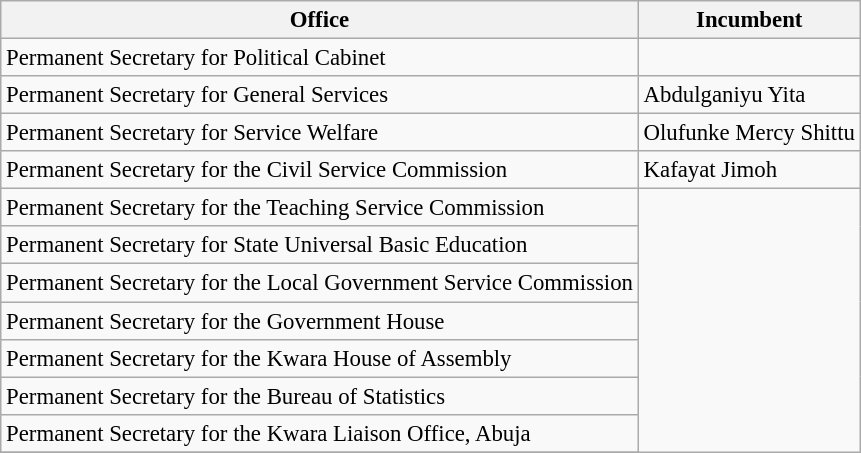<table class="wikitable" style="font-size: 95%;">
<tr>
<th>Office</th>
<th>Incumbent</th>
</tr>
<tr>
<td>Permanent Secretary for Political Cabinet</td>
</tr>
<tr>
<td>Permanent Secretary for General Services</td>
<td>Abdulganiyu Yita</td>
</tr>
<tr>
<td>Permanent Secretary for Service Welfare</td>
<td>Olufunke Mercy Shittu</td>
</tr>
<tr>
<td>Permanent Secretary for the Civil Service Commission</td>
<td>Kafayat Jimoh</td>
</tr>
<tr>
<td>Permanent Secretary for the Teaching Service Commission</td>
</tr>
<tr>
<td>Permanent Secretary for State Universal Basic Education</td>
</tr>
<tr>
<td>Permanent Secretary for the Local Government Service Commission</td>
</tr>
<tr>
<td>Permanent Secretary for the Government House</td>
</tr>
<tr>
<td>Permanent Secretary for the Kwara House of Assembly</td>
</tr>
<tr>
<td>Permanent Secretary for the Bureau of Statistics</td>
</tr>
<tr>
<td>Permanent Secretary for the Kwara Liaison Office, Abuja</td>
</tr>
<tr>
</tr>
</table>
